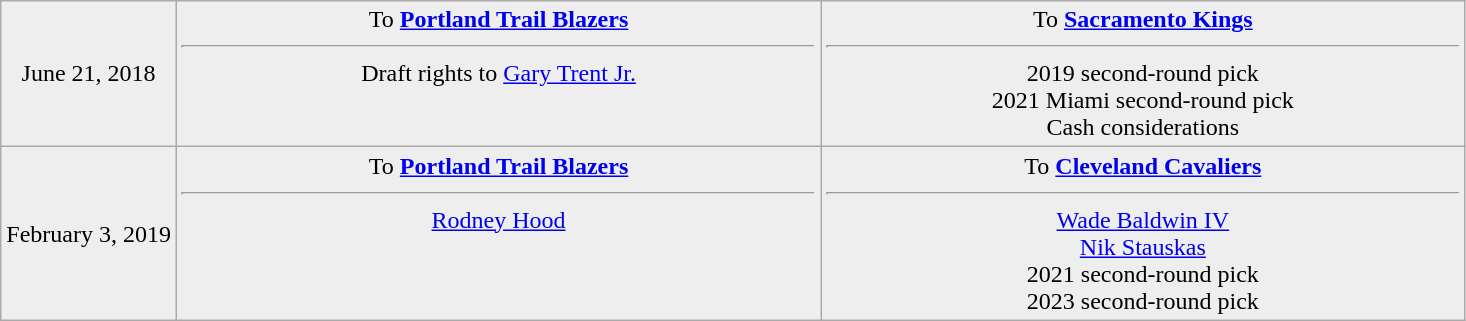<table class="wikitable sortable sortable" style="text-align: center">
<tr style="background:#eee;">
<td style="width:12%">June 21, 2018</td>
<td style="width:44%; vertical-align:top;">To <strong><a href='#'>Portland Trail Blazers</a></strong><hr>Draft rights to <a href='#'>Gary Trent Jr.</a></td>
<td style="width:44%; vertical-align:top;">To <strong><a href='#'>Sacramento Kings</a></strong><hr>2019 second-round pick<br>2021 Miami second-round pick<br>Cash considerations</td>
</tr>
<tr style="background:#eee;">
<td style="width:12%">February 3, 2019</td>
<td style="width:44%; vertical-align:top;">To <strong><a href='#'>Portland Trail Blazers</a></strong><hr><a href='#'>Rodney Hood</a></td>
<td style="width:44%; vertical-align:top;">To <strong><a href='#'>Cleveland Cavaliers</a></strong><hr><a href='#'>Wade Baldwin IV</a><br><a href='#'>Nik Stauskas</a><br>2021 second-round pick<br>2023 second-round pick</td>
</tr>
</table>
